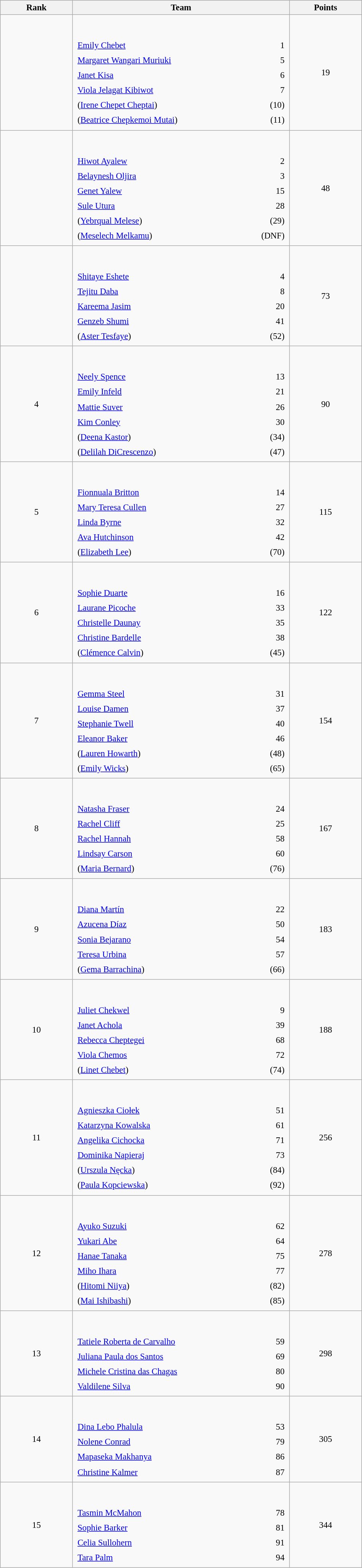<table class="wikitable sortable" style=" text-align:center; font-size:95%;" width="50%">
<tr>
<th width=10%>Rank</th>
<th width=30%>Team</th>
<th width=10%>Points</th>
</tr>
<tr>
<td align=center></td>
<td align=left> <br><br><table width=100%>
<tr>
<td align=left style="border:0"><a href='#'>Emily Chebet</a></td>
<td align=right style="border:0">1</td>
</tr>
<tr>
<td align=left style="border:0"><a href='#'>Margaret Wangari Muriuki</a></td>
<td align=right style="border:0">5</td>
</tr>
<tr>
<td align=left style="border:0"><a href='#'>Janet Kisa</a></td>
<td align=right style="border:0">6</td>
</tr>
<tr>
<td align=left style="border:0"><a href='#'>Viola Jelagat Kibiwot</a></td>
<td align=right style="border:0">7</td>
</tr>
<tr>
<td align=left style="border:0">(<a href='#'>Irene Chepet Cheptai</a>)</td>
<td align=right style="border:0">(10)</td>
</tr>
<tr>
<td align=left style="border:0">(<a href='#'>Beatrice Chepkemoi Mutai</a>)</td>
<td align=right style="border:0">(11)</td>
</tr>
</table>
</td>
<td>19</td>
</tr>
<tr>
<td align=center></td>
<td align=left> <br><br><table width=100%>
<tr>
<td align=left style="border:0"><a href='#'>Hiwot Ayalew</a></td>
<td align=right style="border:0">2</td>
</tr>
<tr>
<td align=left style="border:0"><a href='#'>Belaynesh Oljira</a></td>
<td align=right style="border:0">3</td>
</tr>
<tr>
<td align=left style="border:0"><a href='#'>Genet Yalew</a></td>
<td align=right style="border:0">15</td>
</tr>
<tr>
<td align=left style="border:0"><a href='#'>Sule Utura</a></td>
<td align=right style="border:0">28</td>
</tr>
<tr>
<td align=left style="border:0">(<a href='#'>Yebrqual Melese</a>)</td>
<td align=right style="border:0">(29)</td>
</tr>
<tr>
<td align=left style="border:0">(<a href='#'>Meselech Melkamu</a>)</td>
<td align=right style="border:0">(DNF)</td>
</tr>
</table>
</td>
<td>48</td>
</tr>
<tr>
<td align=center></td>
<td align=left> <br><br><table width=100%>
<tr>
<td align=left style="border:0"><a href='#'>Shitaye Eshete</a></td>
<td align=right style="border:0">4</td>
</tr>
<tr>
<td align=left style="border:0"><a href='#'>Tejitu Daba</a></td>
<td align=right style="border:0">8</td>
</tr>
<tr>
<td align=left style="border:0"><a href='#'>Kareema Jasim</a></td>
<td align=right style="border:0">20</td>
</tr>
<tr>
<td align=left style="border:0"><a href='#'>Genzeb Shumi</a></td>
<td align=right style="border:0">41</td>
</tr>
<tr>
<td align=left style="border:0">(<a href='#'>Aster Tesfaye</a>)</td>
<td align=right style="border:0">(52)</td>
</tr>
</table>
</td>
<td>73</td>
</tr>
<tr>
<td align=center>4</td>
<td align=left> <br><br><table width=100%>
<tr>
<td align=left style="border:0"><a href='#'>Neely Spence</a></td>
<td align=right style="border:0">13</td>
</tr>
<tr>
<td align=left style="border:0"><a href='#'>Emily Infeld</a></td>
<td align=right style="border:0">21</td>
</tr>
<tr>
<td align=left style="border:0"><a href='#'>Mattie Suver</a></td>
<td align=right style="border:0">26</td>
</tr>
<tr>
<td align=left style="border:0"><a href='#'>Kim Conley</a></td>
<td align=right style="border:0">30</td>
</tr>
<tr>
<td align=left style="border:0">(<a href='#'>Deena Kastor</a>)</td>
<td align=right style="border:0">(34)</td>
</tr>
<tr>
<td align=left style="border:0">(<a href='#'>Delilah DiCrescenzo</a>)</td>
<td align=right style="border:0">(47)</td>
</tr>
</table>
</td>
<td>90</td>
</tr>
<tr>
<td align=center>5</td>
<td align=left> <br><br><table width=100%>
<tr>
<td align=left style="border:0"><a href='#'>Fionnuala Britton</a></td>
<td align=right style="border:0">14</td>
</tr>
<tr>
<td align=left style="border:0"><a href='#'>Mary Teresa Cullen</a></td>
<td align=right style="border:0">27</td>
</tr>
<tr>
<td align=left style="border:0"><a href='#'>Linda Byrne</a></td>
<td align=right style="border:0">32</td>
</tr>
<tr>
<td align=left style="border:0"><a href='#'>Ava Hutchinson</a></td>
<td align=right style="border:0">42</td>
</tr>
<tr>
<td align=left style="border:0">(<a href='#'>Elizabeth Lee</a>)</td>
<td align=right style="border:0">(70)</td>
</tr>
</table>
</td>
<td>115</td>
</tr>
<tr>
<td align=center>6</td>
<td align=left> <br><br><table width=100%>
<tr>
<td align=left style="border:0"><a href='#'>Sophie Duarte</a></td>
<td align=right style="border:0">16</td>
</tr>
<tr>
<td align=left style="border:0"><a href='#'>Laurane Picoche</a></td>
<td align=right style="border:0">33</td>
</tr>
<tr>
<td align=left style="border:0"><a href='#'>Christelle Daunay</a></td>
<td align=right style="border:0">35</td>
</tr>
<tr>
<td align=left style="border:0"><a href='#'>Christine Bardelle</a></td>
<td align=right style="border:0">38</td>
</tr>
<tr>
<td align=left style="border:0">(<a href='#'>Clémence Calvin</a>)</td>
<td align=right style="border:0">(45)</td>
</tr>
</table>
</td>
<td>122</td>
</tr>
<tr>
<td align=center>7</td>
<td align=left> <br><br><table width=100%>
<tr>
<td align=left style="border:0"><a href='#'>Gemma Steel</a></td>
<td align=right style="border:0">31</td>
</tr>
<tr>
<td align=left style="border:0"><a href='#'>Louise Damen</a></td>
<td align=right style="border:0">37</td>
</tr>
<tr>
<td align=left style="border:0"><a href='#'>Stephanie Twell</a></td>
<td align=right style="border:0">40</td>
</tr>
<tr>
<td align=left style="border:0"><a href='#'>Eleanor Baker</a></td>
<td align=right style="border:0">46</td>
</tr>
<tr>
<td align=left style="border:0">(<a href='#'>Lauren Howarth</a>)</td>
<td align=right style="border:0">(48)</td>
</tr>
<tr>
<td align=left style="border:0">(<a href='#'>Emily Wicks</a>)</td>
<td align=right style="border:0">(65)</td>
</tr>
</table>
</td>
<td>154</td>
</tr>
<tr>
<td align=center>8</td>
<td align=left> <br><br><table width=100%>
<tr>
<td align=left style="border:0"><a href='#'>Natasha Fraser</a></td>
<td align=right style="border:0">24</td>
</tr>
<tr>
<td align=left style="border:0"><a href='#'>Rachel Cliff</a></td>
<td align=right style="border:0">25</td>
</tr>
<tr>
<td align=left style="border:0"><a href='#'>Rachel Hannah</a></td>
<td align=right style="border:0">58</td>
</tr>
<tr>
<td align=left style="border:0"><a href='#'>Lindsay Carson</a></td>
<td align=right style="border:0">60</td>
</tr>
<tr>
<td align=left style="border:0">(<a href='#'>Maria Bernard</a>)</td>
<td align=right style="border:0">(76)</td>
</tr>
</table>
</td>
<td>167</td>
</tr>
<tr>
<td align=center>9</td>
<td align=left> <br><br><table width=100%>
<tr>
<td align=left style="border:0"><a href='#'>Diana Martín</a></td>
<td align=right style="border:0">22</td>
</tr>
<tr>
<td align=left style="border:0"><a href='#'>Azucena Díaz</a></td>
<td align=right style="border:0">50</td>
</tr>
<tr>
<td align=left style="border:0"><a href='#'>Sonia Bejarano</a></td>
<td align=right style="border:0">54</td>
</tr>
<tr>
<td align=left style="border:0"><a href='#'>Teresa Urbina</a></td>
<td align=right style="border:0">57</td>
</tr>
<tr>
<td align=left style="border:0">(<a href='#'>Gema Barrachina</a>)</td>
<td align=right style="border:0">(66)</td>
</tr>
</table>
</td>
<td>183</td>
</tr>
<tr>
<td align=center>10</td>
<td align=left> <br><br><table width=100%>
<tr>
<td align=left style="border:0"><a href='#'>Juliet Chekwel</a></td>
<td align=right style="border:0">9</td>
</tr>
<tr>
<td align=left style="border:0"><a href='#'>Janet Achola</a></td>
<td align=right style="border:0">39</td>
</tr>
<tr>
<td align=left style="border:0"><a href='#'>Rebecca Cheptegei</a></td>
<td align=right style="border:0">68</td>
</tr>
<tr>
<td align=left style="border:0"><a href='#'>Viola Chemos</a></td>
<td align=right style="border:0">72</td>
</tr>
<tr>
<td align=left style="border:0">(<a href='#'>Linet Chebet</a>)</td>
<td align=right style="border:0">(74)</td>
</tr>
</table>
</td>
<td>188</td>
</tr>
<tr>
<td align=center>11</td>
<td align=left> <br><br><table width=100%>
<tr>
<td align=left style="border:0"><a href='#'>Agnieszka Ciołek</a></td>
<td align=right style="border:0">51</td>
</tr>
<tr>
<td align=left style="border:0"><a href='#'>Katarzyna Kowalska</a></td>
<td align=right style="border:0">61</td>
</tr>
<tr>
<td align=left style="border:0"><a href='#'>Angelika Cichocka</a></td>
<td align=right style="border:0">71</td>
</tr>
<tr>
<td align=left style="border:0"><a href='#'>Dominika Napieraj</a></td>
<td align=right style="border:0">73</td>
</tr>
<tr>
<td align=left style="border:0">(<a href='#'>Urszula Nęcka</a>)</td>
<td align=right style="border:0">(84)</td>
</tr>
<tr>
<td align=left style="border:0">(<a href='#'>Paula Kopciewska</a>)</td>
<td align=right style="border:0">(92)</td>
</tr>
</table>
</td>
<td>256</td>
</tr>
<tr>
<td align=center>12</td>
<td align=left> <br><br><table width=100%>
<tr>
<td align=left style="border:0"><a href='#'>Ayuko Suzuki</a></td>
<td align=right style="border:0">62</td>
</tr>
<tr>
<td align=left style="border:0"><a href='#'>Yukari Abe</a></td>
<td align=right style="border:0">64</td>
</tr>
<tr>
<td align=left style="border:0"><a href='#'>Hanae Tanaka</a></td>
<td align=right style="border:0">75</td>
</tr>
<tr>
<td align=left style="border:0"><a href='#'>Miho Ihara</a></td>
<td align=right style="border:0">77</td>
</tr>
<tr>
<td align=left style="border:0">(<a href='#'>Hitomi Niiya</a>)</td>
<td align=right style="border:0">(82)</td>
</tr>
<tr>
<td align=left style="border:0">(<a href='#'>Mai Ishibashi</a>)</td>
<td align=right style="border:0">(85)</td>
</tr>
</table>
</td>
<td>278</td>
</tr>
<tr>
<td align=center>13</td>
<td align=left> <br><br><table width=100%>
<tr>
<td align=left style="border:0"><a href='#'>Tatiele Roberta de Carvalho</a></td>
<td align=right style="border:0">59</td>
</tr>
<tr>
<td align=left style="border:0"><a href='#'>Juliana Paula dos Santos</a></td>
<td align=right style="border:0">69</td>
</tr>
<tr>
<td align=left style="border:0"><a href='#'>Michele Cristina das Chagas</a></td>
<td align=right style="border:0">80</td>
</tr>
<tr>
<td align=left style="border:0"><a href='#'>Valdilene Silva</a></td>
<td align=right style="border:0">90</td>
</tr>
</table>
</td>
<td>298</td>
</tr>
<tr>
<td align=center>14</td>
<td align=left> <br><br><table width=100%>
<tr>
<td align=left style="border:0"><a href='#'>Dina Lebo Phalula</a></td>
<td align=right style="border:0">53</td>
</tr>
<tr>
<td align=left style="border:0"><a href='#'>Nolene Conrad</a></td>
<td align=right style="border:0">79</td>
</tr>
<tr>
<td align=left style="border:0"><a href='#'>Mapaseka Makhanya</a></td>
<td align=right style="border:0">86</td>
</tr>
<tr>
<td align=left style="border:0"><a href='#'>Christine Kalmer</a></td>
<td align=right style="border:0">87</td>
</tr>
</table>
</td>
<td>305</td>
</tr>
<tr>
<td align=center>15</td>
<td align=left> <br><br><table width=100%>
<tr>
<td align=left style="border:0"><a href='#'>Tasmin McMahon</a></td>
<td align=right style="border:0">78</td>
</tr>
<tr>
<td align=left style="border:0"><a href='#'>Sophie Barker</a></td>
<td align=right style="border:0">81</td>
</tr>
<tr>
<td align=left style="border:0"><a href='#'>Celia Sullohern</a></td>
<td align=right style="border:0">91</td>
</tr>
<tr>
<td align=left style="border:0"><a href='#'>Tara Palm</a></td>
<td align=right style="border:0">94</td>
</tr>
</table>
</td>
<td>344</td>
</tr>
</table>
